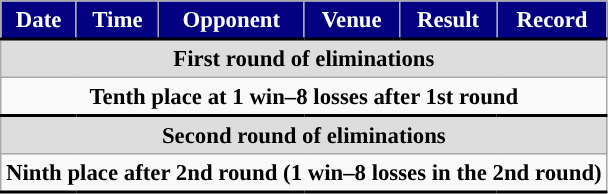<table class="wikitable" style="font-size:95%; align=center; valign=middle;">
<tr>
<th style="color: white; background-color: #020080; border-bottom: 2px solid #000000;">Date</th>
<th style="color: white; background-color: #020080; border-bottom: 2px solid #000000;">Time</th>
<th style="color: white; background-color: #020080; border-bottom: 2px solid #000000;">Opponent</th>
<th style="color: white; background-color: #020080; border-bottom: 2px solid #000000;">Venue</th>
<th style="color: white; background-color: #020080; border-bottom: 2px solid #000000;">Result</th>
<th style="color: white; background-color: #020080; border-bottom: 2px solid #000000;">Record</th>
</tr>
<tr style="background:#dddddd; border-bottom: 1px solid #000000; text-align:center;">
<td colspan="7"><strong>First round of eliminations</strong><br>







</td>
</tr>
<tr style="border-bottom: 2px solid #000000; text-align:center;">
<td colspan="7"><strong>Tenth place at 1 win–8 losses after 1st round</strong></td>
</tr>
<tr style="background:#dddddd; border-bottom: 1px solid #000000; text-align:center;">
<td colspan="7"><strong>Second round of eliminations</strong><br>







</td>
</tr>
<tr style="border-bottom: 2px solid #000000; text-align:center;">
<td colspan="7"><strong>Ninth place after 2nd round (1 win–8 losses in the 2nd round)</strong></td>
</tr>
</table>
